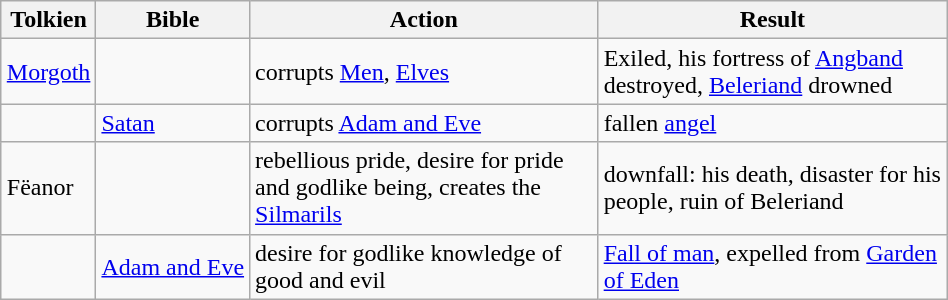<table class="wikitable" style="margin: 1em auto;">
<tr>
<th>Tolkien</th>
<th>Bible</th>
<th scope="col" style="width: 225px;">Action</th>
<th scope="col" style="width: 225px;">Result</th>
</tr>
<tr>
<td><a href='#'>Morgoth</a></td>
<td></td>
<td>corrupts <a href='#'>Men</a>, <a href='#'>Elves</a></td>
<td>Exiled, his fortress of <a href='#'>Angband</a> destroyed, <a href='#'>Beleriand</a> drowned</td>
</tr>
<tr>
<td></td>
<td><a href='#'>Satan</a></td>
<td>corrupts <a href='#'>Adam and Eve</a></td>
<td>fallen <a href='#'>angel</a></td>
</tr>
<tr>
<td>Fëanor</td>
<td></td>
<td>rebellious pride, desire for pride and godlike being, creates the <a href='#'>Silmarils</a></td>
<td>downfall: his death, disaster for his people, ruin of Beleriand</td>
</tr>
<tr>
<td></td>
<td><a href='#'>Adam and Eve</a></td>
<td>desire for godlike knowledge of good and evil</td>
<td><a href='#'>Fall of man</a>, expelled from <a href='#'>Garden of Eden</a></td>
</tr>
</table>
